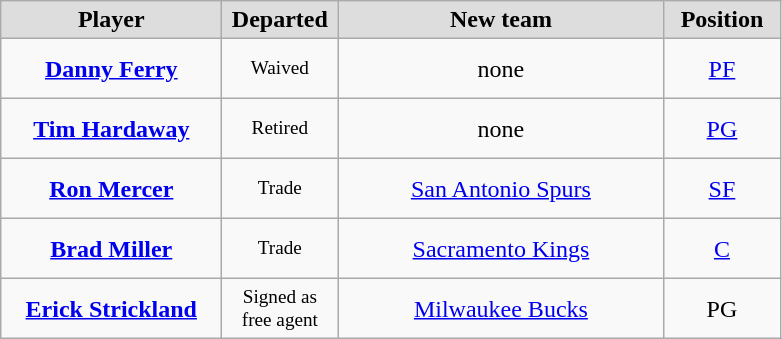<table class="wikitable" style="text-align: center">
<tr align="center"  bgcolor="#dddddd">
<td style="width:140px"><strong>Player</strong></td>
<td style="width:70px"><strong>Departed</strong></td>
<td style="width:210px"><strong>New team</strong></td>
<td style="width:70px"><strong>Position</strong></td>
</tr>
<tr style="height:40px">
<td><strong><a href='#'>Danny Ferry</a></strong></td>
<td style="font-size: 80%">Waived</td>
<td>none</td>
<td><a href='#'>PF</a></td>
</tr>
<tr style="height:40px">
<td><strong><a href='#'>Tim Hardaway</a></strong></td>
<td style="font-size: 80%">Retired</td>
<td>none</td>
<td><a href='#'>PG</a></td>
</tr>
<tr style="height:40px">
<td><strong><a href='#'>Ron Mercer</a></strong></td>
<td style="font-size: 80%">Trade</td>
<td><a href='#'>San Antonio Spurs</a></td>
<td><a href='#'>SF</a></td>
</tr>
<tr style="height:40px">
<td><strong><a href='#'>Brad Miller</a></strong></td>
<td style="font-size: 80%">Trade</td>
<td><a href='#'>Sacramento Kings</a></td>
<td><a href='#'>C</a></td>
</tr>
<tr style="height:40px">
<td><strong><a href='#'>Erick Strickland</a></strong></td>
<td style="font-size: 80%">Signed as free agent</td>
<td><a href='#'>Milwaukee Bucks</a></td>
<td>PG</td>
</tr>
</table>
